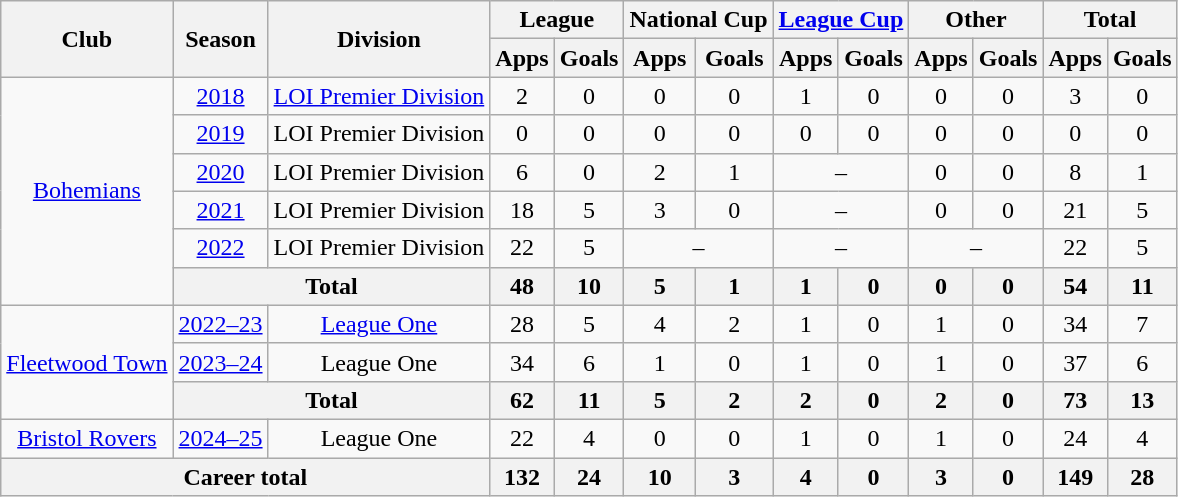<table class="wikitable" style="text-align:center">
<tr>
<th rowspan="2">Club</th>
<th rowspan="2">Season</th>
<th rowspan="2">Division</th>
<th colspan="2">League</th>
<th colspan="2">National Cup</th>
<th colspan="2"><a href='#'>League Cup</a></th>
<th colspan="2">Other</th>
<th colspan="2">Total</th>
</tr>
<tr>
<th>Apps</th>
<th>Goals</th>
<th>Apps</th>
<th>Goals</th>
<th>Apps</th>
<th>Goals</th>
<th>Apps</th>
<th>Goals</th>
<th>Apps</th>
<th>Goals</th>
</tr>
<tr>
<td rowspan="6"><a href='#'>Bohemians</a></td>
<td><a href='#'>2018</a></td>
<td><a href='#'>LOI Premier Division</a></td>
<td>2</td>
<td>0</td>
<td>0</td>
<td>0</td>
<td>1</td>
<td>0</td>
<td>0</td>
<td>0</td>
<td>3</td>
<td>0</td>
</tr>
<tr>
<td><a href='#'>2019</a></td>
<td>LOI Premier Division</td>
<td>0</td>
<td>0</td>
<td>0</td>
<td>0</td>
<td>0</td>
<td>0</td>
<td>0</td>
<td>0</td>
<td>0</td>
<td>0</td>
</tr>
<tr>
<td><a href='#'>2020</a></td>
<td>LOI Premier Division</td>
<td>6</td>
<td>0</td>
<td>2</td>
<td>1</td>
<td colspan="2">–</td>
<td>0</td>
<td>0</td>
<td>8</td>
<td>1</td>
</tr>
<tr>
<td><a href='#'>2021</a></td>
<td>LOI Premier Division</td>
<td>18</td>
<td>5</td>
<td>3</td>
<td>0</td>
<td colspan="2">–</td>
<td>0</td>
<td>0</td>
<td>21</td>
<td>5</td>
</tr>
<tr>
<td><a href='#'>2022</a></td>
<td>LOI Premier Division</td>
<td>22</td>
<td>5</td>
<td colspan="2">–</td>
<td colspan="2">–</td>
<td colspan="2">–</td>
<td>22</td>
<td>5</td>
</tr>
<tr>
<th colspan="2">Total</th>
<th>48</th>
<th>10</th>
<th>5</th>
<th>1</th>
<th>1</th>
<th>0</th>
<th>0</th>
<th>0</th>
<th>54</th>
<th>11</th>
</tr>
<tr>
<td rowspan="3"><a href='#'>Fleetwood Town</a></td>
<td><a href='#'>2022–23</a></td>
<td><a href='#'>League One</a></td>
<td>28</td>
<td>5</td>
<td>4</td>
<td>2</td>
<td>1</td>
<td>0</td>
<td>1</td>
<td>0</td>
<td>34</td>
<td>7</td>
</tr>
<tr>
<td><a href='#'>2023–24</a></td>
<td>League One</td>
<td>34</td>
<td>6</td>
<td>1</td>
<td>0</td>
<td>1</td>
<td>0</td>
<td>1</td>
<td>0</td>
<td>37</td>
<td>6</td>
</tr>
<tr>
<th colspan="2">Total</th>
<th>62</th>
<th>11</th>
<th>5</th>
<th>2</th>
<th>2</th>
<th>0</th>
<th>2</th>
<th>0</th>
<th>73</th>
<th>13</th>
</tr>
<tr>
<td><a href='#'>Bristol Rovers</a></td>
<td><a href='#'>2024–25</a></td>
<td>League One</td>
<td>22</td>
<td>4</td>
<td>0</td>
<td>0</td>
<td>1</td>
<td>0</td>
<td>1</td>
<td>0</td>
<td>24</td>
<td>4</td>
</tr>
<tr>
<th colspan="3">Career total</th>
<th>132</th>
<th>24</th>
<th>10</th>
<th>3</th>
<th>4</th>
<th>0</th>
<th>3</th>
<th>0</th>
<th>149</th>
<th>28</th>
</tr>
</table>
